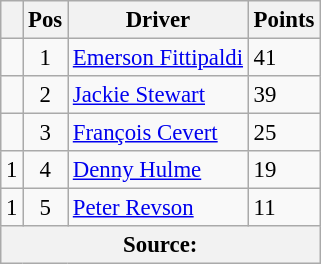<table class="wikitable" style="font-size: 95%;">
<tr>
<th></th>
<th>Pos</th>
<th>Driver</th>
<th>Points</th>
</tr>
<tr>
<td align="left"></td>
<td style="text-align:center;">1</td>
<td> <a href='#'>Emerson Fittipaldi</a></td>
<td style="text-align:left;">41</td>
</tr>
<tr>
<td align="left"></td>
<td style="text-align:center;">2</td>
<td> <a href='#'>Jackie Stewart</a></td>
<td style="text-align:left;">39</td>
</tr>
<tr>
<td align="left"></td>
<td style="text-align:center;">3</td>
<td> <a href='#'>François Cevert</a></td>
<td style="text-align:left;">25</td>
</tr>
<tr>
<td align="left"> 1</td>
<td style="text-align:center;">4</td>
<td> <a href='#'>Denny Hulme</a></td>
<td style="text-align:left;">19</td>
</tr>
<tr>
<td align="left"> 1</td>
<td style="text-align:center;">5</td>
<td> <a href='#'>Peter Revson</a></td>
<td style="text-align:left;">11</td>
</tr>
<tr>
<th colspan=4>Source:</th>
</tr>
</table>
